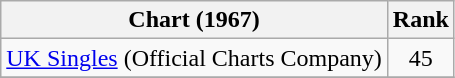<table class="wikitable">
<tr>
<th align="left">Chart (1967)</th>
<th style="text-align:center;">Rank</th>
</tr>
<tr>
<td><a href='#'>UK Singles</a> (Official Charts Company)</td>
<td style="text-align:center;">45</td>
</tr>
<tr>
</tr>
</table>
